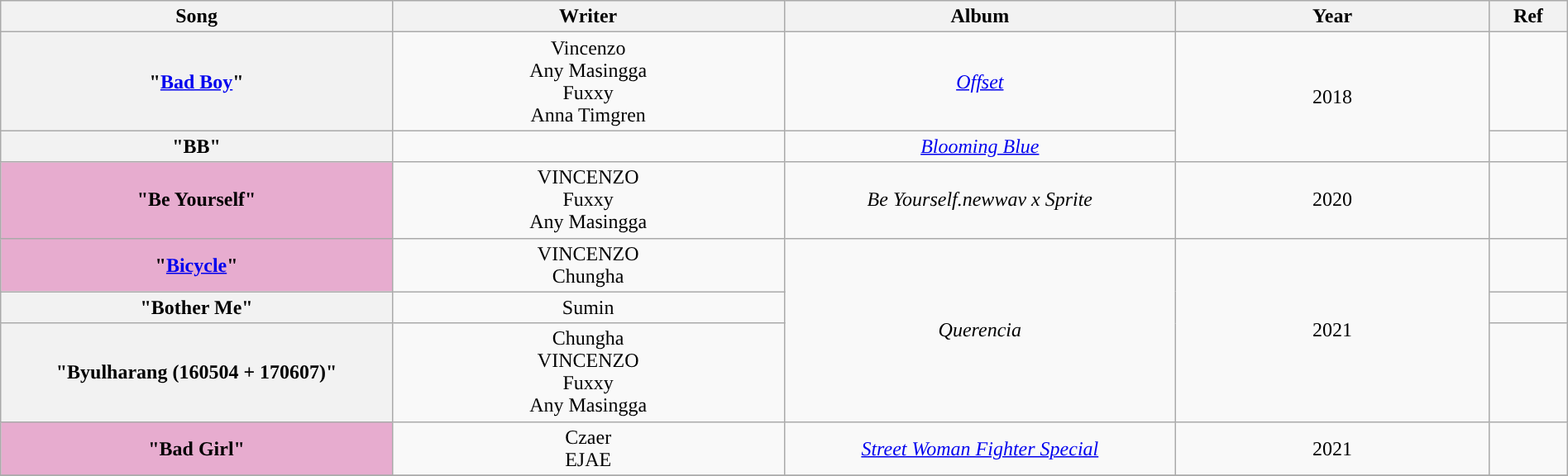<table class="wikitable" style="text-align:center; width:100%">
<tr>
<th style="width:25%">Song</th>
<th style="width:25%">Writer</th>
<th style="width:25%">Album</th>
<th style="width:20%">Year</th>
<th style="width:5%">Ref</th>
</tr>
<tr>
<th scope="row">"<a href='#'>Bad Boy</a>"</th>
<td>Vincenzo<br>Any Masingga<br>Fuxxy<br>Anna Timgren</td>
<td><em><a href='#'>Offset</a></em></td>
<td rowspan="2">2018</td>
<td></td>
</tr>
<tr>
<th scope="row">"BB"</th>
<td></td>
<td><em><a href='#'>Blooming Blue</a></em></td>
<td></td>
</tr>
<tr>
<th scope="row" style="background-color:#E7ACCF">"Be Yourself" </th>
<td>VINCENZO<br>Fuxxy<br>Any Masingga</td>
<td><em>Be Yourself.newwav x Sprite</em></td>
<td>2020</td>
<td></td>
</tr>
<tr>
<th scope="row" style="background-color:#E7ACCF">"<a href='#'>Bicycle</a>" </th>
<td>VINCENZO<br>Chungha</td>
<td rowspan="3"><em>Querencia</em></td>
<td rowspan="3">2021</td>
<td></td>
</tr>
<tr>
<th scope="row">"Bother Me" </th>
<td>Sumin</td>
<td></td>
</tr>
<tr>
<th scope="row">"Byulharang (160504 + 170607)" </th>
<td>Chungha<br>VINCENZO<br>Fuxxy<br>Any Masingga</td>
<td></td>
</tr>
<tr>
<th scope="row" style="background-color:#E7ACCF">"Bad Girl"  </th>
<td>Czaer<br>EJAE</td>
<td><em><a href='#'>Street Woman Fighter Special</a></em></td>
<td>2021</td>
<td></td>
</tr>
<tr>
</tr>
</table>
